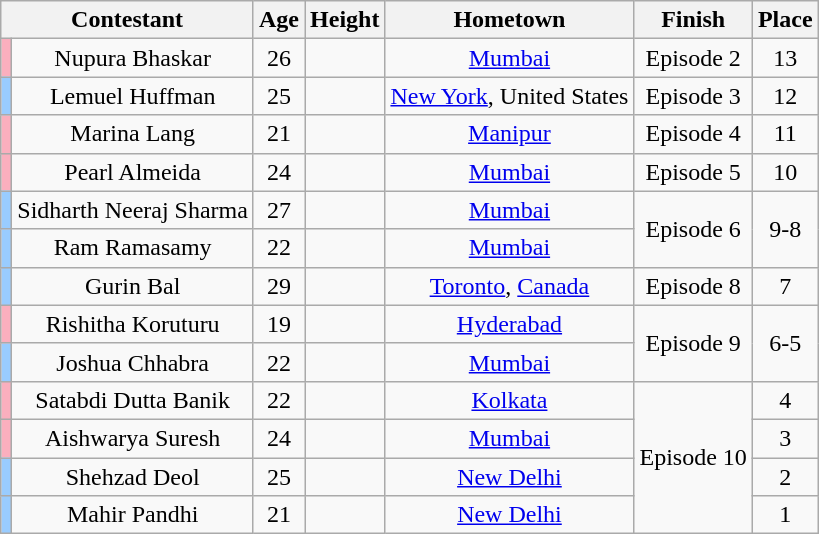<table class="wikitable sortable" style="text-align:center;">
<tr>
<th colspan="2">Contestant</th>
<th>Age</th>
<th>Height</th>
<th>Hometown</th>
<th>Finish</th>
<th>Place</th>
</tr>
<tr>
<td style="background:#faafbe;"></td>
<td>Nupura Bhaskar</td>
<td>26</td>
<td></td>
<td><a href='#'>Mumbai</a></td>
<td>Episode 2</td>
<td>13</td>
</tr>
<tr>
<td style="background:#9cf;"></td>
<td>Lemuel Huffman</td>
<td>25</td>
<td></td>
<td><a href='#'>New York</a>, United States</td>
<td>Episode 3</td>
<td>12</td>
</tr>
<tr>
<td style="background:#faafbe;"></td>
<td>Marina Lang</td>
<td>21</td>
<td></td>
<td><a href='#'>Manipur</a></td>
<td>Episode 4</td>
<td>11</td>
</tr>
<tr>
<td style="background:#faafbe;"></td>
<td>Pearl Almeida</td>
<td>24</td>
<td></td>
<td><a href='#'>Mumbai</a></td>
<td>Episode 5</td>
<td>10</td>
</tr>
<tr>
<td style="background:#9cf;"></td>
<td>Sidharth Neeraj Sharma</td>
<td>27</td>
<td></td>
<td><a href='#'>Mumbai</a></td>
<td rowspan="2">Episode 6</td>
<td rowspan="2">9-8</td>
</tr>
<tr>
<td style="background:#9cf;"></td>
<td>Ram Ramasamy</td>
<td>22</td>
<td></td>
<td><a href='#'>Mumbai</a></td>
</tr>
<tr>
<td style="background:#9cf;"></td>
<td>Gurin Bal</td>
<td>29</td>
<td></td>
<td><a href='#'>Toronto</a>, <a href='#'>Canada</a></td>
<td>Episode 8</td>
<td>7</td>
</tr>
<tr>
<td style="background:#faafbe"></td>
<td>Rishitha Koruturu</td>
<td>19</td>
<td></td>
<td><a href='#'>Hyderabad</a></td>
<td rowspan="2">Episode 9</td>
<td rowspan="2">6-5</td>
</tr>
<tr>
<td style="background:#9cf;"></td>
<td>Joshua Chhabra</td>
<td>22</td>
<td></td>
<td><a href='#'>Mumbai</a></td>
</tr>
<tr>
<td style="background:#faafbe;"></td>
<td>Satabdi Dutta Banik</td>
<td>22</td>
<td></td>
<td><a href='#'>Kolkata</a></td>
<td rowspan="4">Episode 10</td>
<td>4</td>
</tr>
<tr>
<td style="background:#faafbe;"></td>
<td>Aishwarya Suresh</td>
<td>24</td>
<td></td>
<td><a href='#'>Mumbai</a></td>
<td>3</td>
</tr>
<tr>
<td style="background:#9cf;"></td>
<td>Shehzad Deol</td>
<td>25</td>
<td></td>
<td><a href='#'>New Delhi</a></td>
<td>2</td>
</tr>
<tr>
<td style="background:#9cf;"></td>
<td>Mahir Pandhi</td>
<td>21</td>
<td></td>
<td><a href='#'>New Delhi</a></td>
<td>1</td>
</tr>
</table>
